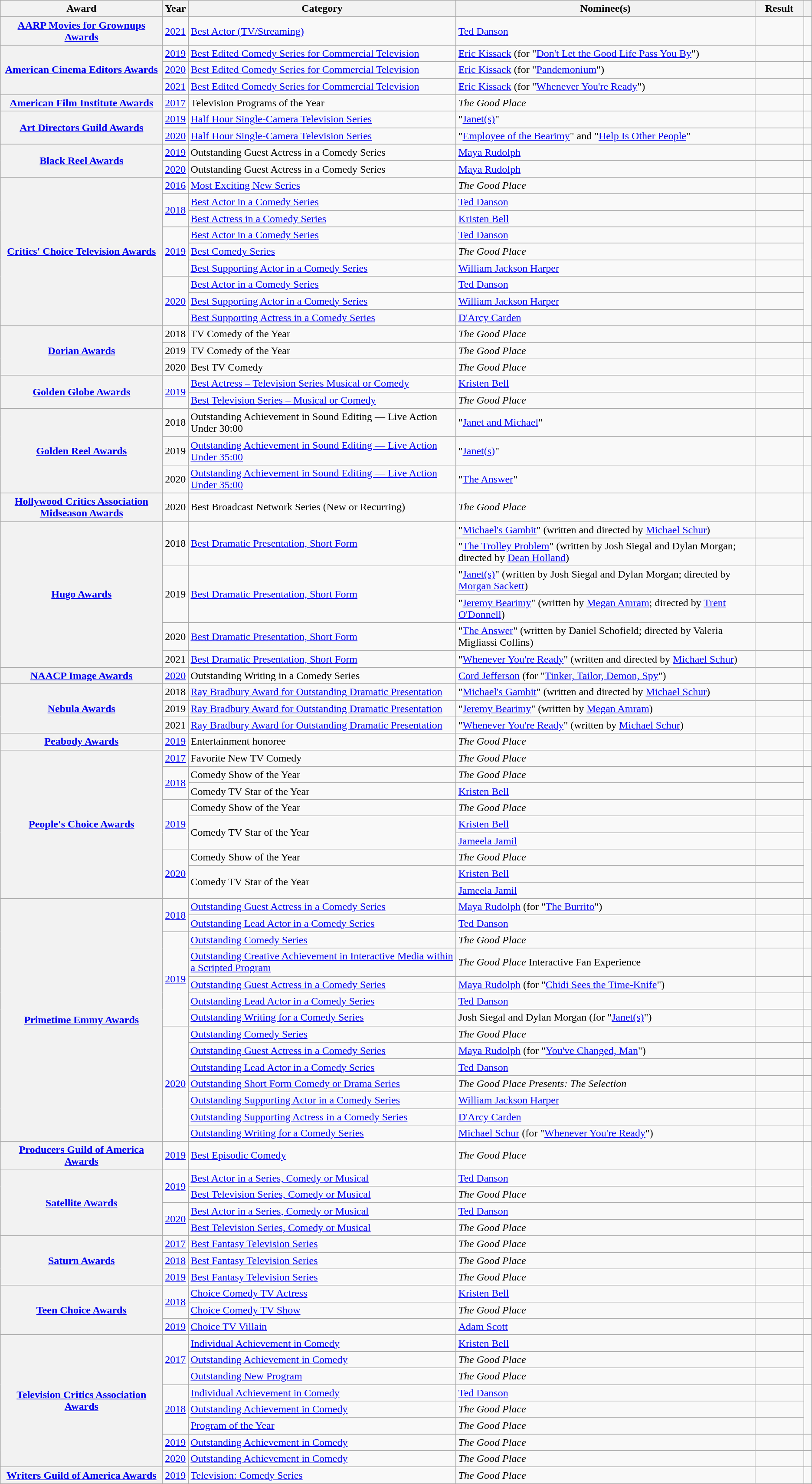<table class="wikitable sortable plainrowheaders" summary="14 wins and 81 nominations">
<tr>
<th scope="col" style="width:20%;">Award</th>
<th scope="col" style="width:3%;">Year</th>
<th scope="col" style="width:33%;">Category</th>
<th>Nominee(s)</th>
<th scope="col" style="width:6%;">Result</th>
<th scope="col" class="unsortable" style="width:1%;"></th>
</tr>
<tr>
<th scope="row"><a href='#'>AARP Movies for Grownups Awards</a></th>
<td style="text-align: center;"><a href='#'>2021</a></td>
<td><a href='#'>Best Actor (TV/Streaming)</a></td>
<td data-sort-value="Danson, Ted"><a href='#'>Ted Danson</a></td>
<td></td>
<td style="text-align: center;"></td>
</tr>
<tr>
<th scope="row" rowspan="3"><a href='#'>American Cinema Editors Awards</a></th>
<td style="text-align: center;"><a href='#'>2019</a></td>
<td><a href='#'>Best Edited Comedy Series for Commercial Television</a></td>
<td data-sort-value="Kissack, Eric"><a href='#'>Eric Kissack</a> (for "<a href='#'>Don't Let the Good Life Pass You By</a>")</td>
<td></td>
<td style="text-align: center;"></td>
</tr>
<tr>
<td style="text-align: center;"><a href='#'>2020</a></td>
<td><a href='#'>Best Edited Comedy Series for Commercial Television</a></td>
<td data-sort-value="Kissack, Eric"><a href='#'>Eric Kissack</a> (for "<a href='#'>Pandemonium</a>")</td>
<td></td>
<td style="text-align: center;"></td>
</tr>
<tr>
<td style="text-align: center;"><a href='#'>2021</a></td>
<td><a href='#'>Best Edited Comedy Series for Commercial Television</a></td>
<td data-sort-value="Kissack, Eric"><a href='#'>Eric Kissack</a> (for "<a href='#'>Whenever You're Ready</a>")</td>
<td></td>
<td style="text-align: center;"></td>
</tr>
<tr>
<th scope="row"><a href='#'>American Film Institute Awards</a></th>
<td style="text-align: center;"><a href='#'>2017</a></td>
<td>Television Programs of the Year</td>
<td data-sort-value="Good Place, The"><em>The Good Place</em></td>
<td></td>
<td style="text-align: center;"></td>
</tr>
<tr>
<th scope="row" rowspan="2"><a href='#'>Art Directors Guild Awards</a></th>
<td style="text-align: center;"><a href='#'>2019</a></td>
<td><a href='#'>Half Hour Single-Camera Television Series</a></td>
<td data-sort-value="Janet(s)">"<a href='#'>Janet(s)</a>"</td>
<td></td>
<td style="text-align: center;"></td>
</tr>
<tr>
<td style="text-align: center;"><a href='#'>2020</a></td>
<td><a href='#'>Half Hour Single-Camera Television Series</a></td>
<td data-sort-value="Employee of the Bearimy and Help Is Other People">"<a href='#'>Employee of the Bearimy</a>" and "<a href='#'>Help Is Other People</a>"</td>
<td></td>
<td style="text-align: center;"></td>
</tr>
<tr>
<th scope="row" rowspan="2"><a href='#'>Black Reel Awards</a></th>
<td style="text-align: center;"><a href='#'>2019</a></td>
<td>Outstanding Guest Actress in a Comedy Series</td>
<td data-sort-value="Rudolph, Maya"><a href='#'>Maya Rudolph</a></td>
<td></td>
<td style="text-align: center;"></td>
</tr>
<tr>
<td style="text-align: center;"><a href='#'>2020</a></td>
<td>Outstanding Guest Actress in a Comedy Series</td>
<td data-sort-value="Rudolph, Maya"><a href='#'>Maya Rudolph</a></td>
<td></td>
<td style="text-align: center;"></td>
</tr>
<tr>
<th scope="row" rowspan="9"><a href='#'>Critics' Choice Television Awards</a></th>
<td style="text-align: center;"><a href='#'>2016</a></td>
<td><a href='#'>Most Exciting New Series</a></td>
<td data-sort-value="Good Place, The"><em>The Good Place</em></td>
<td></td>
<td style="text-align: center;"></td>
</tr>
<tr>
<td style="text-align: center;" rowspan="2"><a href='#'>2018</a></td>
<td><a href='#'>Best Actor in a Comedy Series</a></td>
<td data-sort-value="Danson, Ted"><a href='#'>Ted Danson</a></td>
<td></td>
<td style="text-align: center;" rowspan="2"></td>
</tr>
<tr>
<td><a href='#'>Best Actress in a Comedy Series</a></td>
<td data-sort-value="Bell, Kristen"><a href='#'>Kristen Bell</a></td>
<td></td>
</tr>
<tr>
<td style="text-align: center;" rowspan="3"><a href='#'>2019</a></td>
<td><a href='#'>Best Actor in a Comedy Series</a></td>
<td data-sort-value="Danson, Ted"><a href='#'>Ted Danson</a></td>
<td></td>
<td style="text-align: center;" rowspan="3"></td>
</tr>
<tr>
<td><a href='#'>Best Comedy Series</a></td>
<td data-sort-value="Good Place, The"><em>The Good Place</em></td>
<td></td>
</tr>
<tr>
<td><a href='#'>Best Supporting Actor in a Comedy Series</a></td>
<td data-sort-value="Harper, William Jackson"><a href='#'>William Jackson Harper</a></td>
<td></td>
</tr>
<tr>
<td style="text-align: center;" rowspan="3"><a href='#'>2020</a></td>
<td><a href='#'>Best Actor in a Comedy Series</a></td>
<td data-sort-value="Danson, Ted"><a href='#'>Ted Danson</a></td>
<td></td>
<td style="text-align: center;" rowspan="3"></td>
</tr>
<tr>
<td><a href='#'>Best Supporting Actor in a Comedy Series</a></td>
<td data-sort-value="Harper, William Jackson"><a href='#'>William Jackson Harper</a></td>
<td></td>
</tr>
<tr>
<td><a href='#'>Best Supporting Actress in a Comedy Series</a></td>
<td data-sort-value="Carden, D'Arcy"><a href='#'>D'Arcy Carden</a></td>
<td></td>
</tr>
<tr>
<th scope="row" rowspan="3"><a href='#'>Dorian Awards</a></th>
<td style="text-align: center;">2018</td>
<td>TV Comedy of the Year</td>
<td data-sort-value="Good Place, The"><em>The Good Place</em></td>
<td></td>
<td style="text-align: center;"></td>
</tr>
<tr>
<td style="text-align: center;">2019</td>
<td>TV Comedy of the Year</td>
<td data-sort-value="Good Place, The"><em>The Good Place</em></td>
<td></td>
<td style="text-align: center;"></td>
</tr>
<tr>
<td style="text-align: center;">2020</td>
<td>Best TV Comedy</td>
<td data-sort-value="Good Place, The"><em>The Good Place</em></td>
<td></td>
<td style="text-align: center;"></td>
</tr>
<tr>
<th scope="row" rowspan="2"><a href='#'>Golden Globe Awards</a></th>
<td style="text-align: center;" rowspan="2"><a href='#'>2019</a></td>
<td><a href='#'>Best Actress – Television Series Musical or Comedy</a></td>
<td data-sort-value="Bell, Kristen"><a href='#'>Kristen Bell</a></td>
<td></td>
<td style="text-align: center;" rowspan="2"></td>
</tr>
<tr>
<td><a href='#'>Best Television Series – Musical or Comedy</a></td>
<td data-sort-value="Good Place, The"><em>The Good Place</em></td>
<td></td>
</tr>
<tr>
<th scope="row" rowspan="3"><a href='#'>Golden Reel Awards</a></th>
<td style="text-align: center;">2018</td>
<td>Outstanding Achievement in Sound Editing — Live Action Under 30:00</td>
<td data-sort-value="Janet and Michael">"<a href='#'>Janet and Michael</a>"</td>
<td></td>
<td style="text-align: center;"></td>
</tr>
<tr>
<td style="text-align: center;">2019</td>
<td><a href='#'>Outstanding Achievement in Sound Editing — Live Action Under 35:00</a></td>
<td data-sort-value="Janet(s)">"<a href='#'>Janet(s)</a>"</td>
<td></td>
<td style="text-align: center;"></td>
</tr>
<tr>
<td style="text-align: center;">2020</td>
<td><a href='#'>Outstanding Achievement in Sound Editing — Live Action Under 35:00</a></td>
<td data-sort-value="Answer">"<a href='#'>The Answer</a>"</td>
<td></td>
<td style="text-align: center;"></td>
</tr>
<tr>
<th scope="row"><a href='#'>Hollywood Critics Association Midseason Awards</a></th>
<td style="text-align:center;">2020</td>
<td>Best Broadcast Network Series (New or Recurring)</td>
<td data-sort-value="Good Place, The"><em>The Good Place</em></td>
<td></td>
<td style="text-align:center;"></td>
</tr>
<tr>
<th scope="row" rowspan="6"><a href='#'>Hugo Awards</a></th>
<td style="text-align: center;" rowspan="2">2018</td>
<td rowspan="2"><a href='#'>Best Dramatic Presentation, Short Form</a></td>
<td data-sort-value="Michael's Gambit">"<a href='#'>Michael's Gambit</a>" (written and directed by <a href='#'>Michael Schur</a>)</td>
<td></td>
<td rowspan="2" style="text-align: center;"></td>
</tr>
<tr>
<td data-sort-value="Trolley Problem, The">"<a href='#'>The Trolley Problem</a>" (written by Josh Siegal and Dylan Morgan; directed by <a href='#'>Dean Holland</a>)</td>
<td></td>
</tr>
<tr>
<td style="text-align: center;" rowspan="2">2019</td>
<td rowspan="2"><a href='#'>Best Dramatic Presentation, Short Form</a></td>
<td data-sort-value="Janet(s)">"<a href='#'>Janet(s)</a>" (written by Josh Siegal and Dylan Morgan; directed by <a href='#'>Morgan Sackett</a>)</td>
<td></td>
<td style="text-align: center;" rowspan="2"></td>
</tr>
<tr>
<td data-sort-value="Jeremy Bearimy">"<a href='#'>Jeremy Bearimy</a>" (written by <a href='#'>Megan Amram</a>; directed by <a href='#'>Trent O'Donnell</a>)</td>
<td></td>
</tr>
<tr>
<td style="text-align: center;">2020</td>
<td><a href='#'>Best Dramatic Presentation, Short Form</a></td>
<td data-sort-value="Answer">"<a href='#'>The Answer</a>" (written by Daniel Schofield; directed by Valeria Migliassi Collins)</td>
<td></td>
<td style="text-align: center;"></td>
</tr>
<tr>
<td style="text-align: center;">2021</td>
<td><a href='#'>Best Dramatic Presentation, Short Form</a></td>
<td data-sort-value="Whenever You're Ready">"<a href='#'>Whenever You're Ready</a>" (written and directed by <a href='#'>Michael Schur</a>)</td>
<td></td>
<td style="text-align: center;"></td>
</tr>
<tr>
<th scope="row"><a href='#'>NAACP Image Awards</a></th>
<td style="text-align: center;"><a href='#'>2020</a></td>
<td>Outstanding Writing in a Comedy Series</td>
<td data-sort-value="Jefferson, Cord"><a href='#'>Cord Jefferson</a> (for "<a href='#'>Tinker, Tailor, Demon, Spy</a>")</td>
<td></td>
<td style="text-align: center;"></td>
</tr>
<tr>
<th scope="row" rowspan="3"><a href='#'>Nebula Awards</a></th>
<td style="text-align: center;">2018</td>
<td><a href='#'>Ray Bradbury Award for Outstanding Dramatic Presentation</a></td>
<td data-sort-value="Michael's Gambit">"<a href='#'>Michael's Gambit</a>" (written and directed by <a href='#'>Michael Schur</a>)</td>
<td></td>
<td style="text-align: center;"></td>
</tr>
<tr>
<td style="text-align: center;">2019</td>
<td><a href='#'>Ray Bradbury Award for Outstanding Dramatic Presentation</a></td>
<td data-sort-value="Jeremy Bearimy">"<a href='#'>Jeremy Bearimy</a>" (written by <a href='#'>Megan Amram</a>)</td>
<td></td>
<td style="text-align: center;"></td>
</tr>
<tr>
<td style="text-align: center;">2021</td>
<td><a href='#'>Ray Bradbury Award for Outstanding Dramatic Presentation</a></td>
<td data-sort-value="Whenever You're Ready">"<a href='#'>Whenever You're Ready</a>" (written by <a href='#'>Michael Schur</a>)</td>
<td></td>
<td style="text-align: center;"></td>
</tr>
<tr>
<th scope="row"><a href='#'>Peabody Awards</a></th>
<td style="text-align: center;"><a href='#'>2019</a></td>
<td>Entertainment honoree</td>
<td data-sort-value="Good Place, The"><em>The Good Place</em></td>
<td></td>
<td style="text-align: center;"></td>
</tr>
<tr>
<th scope="row" rowspan="9"><a href='#'>People's Choice Awards</a></th>
<td style="text-align:center;"><a href='#'>2017</a></td>
<td>Favorite New TV Comedy</td>
<td data-sort-value="Good Place, The"><em>The Good Place</em></td>
<td></td>
<td style="text-align: center;"></td>
</tr>
<tr>
<td style="text-align:center;" rowspan="2"><a href='#'>2018</a></td>
<td>Comedy Show of the Year</td>
<td data-sort-value="Good Place, The"><em>The Good Place</em></td>
<td></td>
<td style="text-align: center;" rowspan="2"></td>
</tr>
<tr>
<td>Comedy TV Star of the Year</td>
<td data-sort-value="Bell, Kristen"><a href='#'>Kristen Bell</a></td>
<td></td>
</tr>
<tr>
<td style="text-align:center;" rowspan="3"><a href='#'>2019</a></td>
<td>Comedy Show of the Year</td>
<td data-sort-value="Good Place, The"><em>The Good Place</em></td>
<td></td>
<td style="text-align: center;" rowspan="3"></td>
</tr>
<tr>
<td rowspan="2">Comedy TV Star of the Year</td>
<td data-sort-value="Bell, Kristen"><a href='#'>Kristen Bell</a></td>
<td></td>
</tr>
<tr>
<td data-sort-value="Jamil, Jameela"><a href='#'>Jameela Jamil</a></td>
<td></td>
</tr>
<tr>
<td style="text-align:center;" rowspan="3"><a href='#'>2020</a></td>
<td>Comedy Show of the Year</td>
<td data-sort-value="Good Place, The"><em>The Good Place</em></td>
<td></td>
<td style="text-align: center;" rowspan="3"></td>
</tr>
<tr>
<td rowspan="2">Comedy TV Star of the Year</td>
<td data-sort-value="Bell, Kristen"><a href='#'>Kristen Bell</a></td>
<td></td>
</tr>
<tr>
<td data-sort-value="Jamil, Jameela"><a href='#'>Jameela Jamil</a></td>
<td></td>
</tr>
<tr>
<th scope="row" rowspan="14"><a href='#'>Primetime Emmy Awards</a></th>
<td style="text-align: center;" rowspan="2"><a href='#'>2018</a></td>
<td><a href='#'>Outstanding Guest Actress in a Comedy Series</a></td>
<td data-sort-value="Rudolph, Maya"><a href='#'>Maya Rudolph</a> (for "<a href='#'>The Burrito</a>")</td>
<td></td>
<td style="text-align: center;"></td>
</tr>
<tr>
<td><a href='#'>Outstanding Lead Actor in a Comedy Series</a></td>
<td data-sort-value="Danson, Ted"><a href='#'>Ted Danson</a></td>
<td></td>
<td style="text-align: center;"></td>
</tr>
<tr>
<td style="text-align: center;" rowspan="5"><a href='#'>2019</a></td>
<td><a href='#'>Outstanding Comedy Series</a></td>
<td data-sort-value="Good Place, The"><em>The Good Place</em></td>
<td></td>
<td style="text-align: center;"></td>
</tr>
<tr>
<td><a href='#'>Outstanding Creative Achievement in Interactive Media within a Scripted Program</a></td>
<td data-sort-value="Good Place Interactive Fan Experience, The"><em>The Good Place</em> Interactive Fan Experience</td>
<td></td>
<td style="text-align: center;"></td>
</tr>
<tr>
<td><a href='#'>Outstanding Guest Actress in a Comedy Series</a></td>
<td data-sort-value="Rudolph, Maya"><a href='#'>Maya Rudolph</a> (for "<a href='#'>Chidi Sees the Time-Knife</a>")</td>
<td></td>
<td style="text-align: center;"></td>
</tr>
<tr>
<td><a href='#'>Outstanding Lead Actor in a Comedy Series</a></td>
<td data-sort-value="Danson, Ted"><a href='#'>Ted Danson</a></td>
<td></td>
<td style="text-align: center;"></td>
</tr>
<tr>
<td><a href='#'>Outstanding Writing for a Comedy Series</a></td>
<td data-sort-value="Siegal, Josh and Dylan Morgan">Josh Siegal and Dylan Morgan (for "<a href='#'>Janet(s)</a>")</td>
<td></td>
<td style="text-align: center;"></td>
</tr>
<tr>
<td style="text-align: center;" rowspan="7"><a href='#'>2020</a></td>
<td><a href='#'>Outstanding Comedy Series</a></td>
<td data-sort-value="Good Place, The"><em>The Good Place</em></td>
<td></td>
<td style="text-align: center;"></td>
</tr>
<tr>
<td><a href='#'>Outstanding Guest Actress in a Comedy Series</a></td>
<td data-sort-value="Rudolph, Maya"><a href='#'>Maya Rudolph</a> (for "<a href='#'>You've Changed, Man</a>")</td>
<td></td>
<td style="text-align: center;"></td>
</tr>
<tr>
<td><a href='#'>Outstanding Lead Actor in a Comedy Series</a></td>
<td data-sort-value="Danson, Ted"><a href='#'>Ted Danson</a></td>
<td></td>
<td style="text-align: center;"></td>
</tr>
<tr>
<td><a href='#'>Outstanding Short Form Comedy or Drama Series</a></td>
<td data-sort-value="Good Place Presents: The Selection, The"><em>The Good Place Presents: The Selection</em></td>
<td></td>
<td style="text-align: center;"></td>
</tr>
<tr>
<td><a href='#'>Outstanding Supporting Actor in a Comedy Series</a></td>
<td data-sort-value="Harper, William Jackson"><a href='#'>William Jackson Harper</a></td>
<td></td>
<td style="text-align: center;"></td>
</tr>
<tr>
<td><a href='#'>Outstanding Supporting Actress in a Comedy Series</a></td>
<td data-sort-value="Carden, D'Arcy"><a href='#'>D'Arcy Carden</a></td>
<td></td>
<td style="text-align: center;"></td>
</tr>
<tr>
<td><a href='#'>Outstanding Writing for a Comedy Series</a></td>
<td data-sort-value="Schur, Michael"><a href='#'>Michael Schur</a> (for "<a href='#'>Whenever You're Ready</a>")</td>
<td></td>
<td style="text-align: center;"></td>
</tr>
<tr>
<th scope="row"><a href='#'>Producers Guild of America Awards</a></th>
<td style="text-align: center;"><a href='#'>2019</a></td>
<td><a href='#'>Best Episodic Comedy</a></td>
<td data-sort-value="Good Place, The"><em>The Good Place</em></td>
<td></td>
<td style="text-align: center;"></td>
</tr>
<tr>
<th scope="row" rowspan="4"><a href='#'>Satellite Awards</a></th>
<td style="text-align: center;" rowspan="2"><a href='#'>2019</a></td>
<td><a href='#'>Best Actor in a Series, Comedy or Musical</a></td>
<td data-sort-value="Danson, Ted"><a href='#'>Ted Danson</a></td>
<td></td>
<td style="text-align: center;" rowspan="2"></td>
</tr>
<tr>
<td><a href='#'>Best Television Series, Comedy or Musical</a></td>
<td data-sort-value="Good Place, The"><em>The Good Place</em></td>
<td></td>
</tr>
<tr>
<td style="text-align: center;" rowspan="2"><a href='#'>2020</a></td>
<td><a href='#'>Best Actor in a Series, Comedy or Musical</a></td>
<td data-sort-value="Danson, Ted"><a href='#'>Ted Danson</a></td>
<td></td>
<td style="text-align: center;" rowspan="2"></td>
</tr>
<tr>
<td><a href='#'>Best Television Series, Comedy or Musical</a></td>
<td data-sort-value="Good Place, The"><em>The Good Place</em></td>
<td></td>
</tr>
<tr>
<th scope="row" rowspan="3"><a href='#'>Saturn Awards</a></th>
<td style="text-align: center;"><a href='#'>2017</a></td>
<td><a href='#'>Best Fantasy Television Series</a></td>
<td data-sort-value="Good Place, The"><em>The Good Place</em></td>
<td></td>
<td style="text-align: center;"></td>
</tr>
<tr>
<td style="text-align: center;"><a href='#'>2018</a></td>
<td><a href='#'>Best Fantasy Television Series</a></td>
<td data-sort-value="Good Place, The"><em>The Good Place</em></td>
<td></td>
<td style="text-align: center;"></td>
</tr>
<tr>
<td style="text-align: center;"><a href='#'>2019</a></td>
<td><a href='#'>Best Fantasy Television Series</a></td>
<td data-sort-value="Good Place, The"><em>The Good Place</em></td>
<td></td>
<td style="text-align: center;"></td>
</tr>
<tr>
<th scope="row" rowspan="3"><a href='#'>Teen Choice Awards</a></th>
<td style="text-align: center;" rowspan="2"><a href='#'>2018</a></td>
<td><a href='#'>Choice Comedy TV Actress</a></td>
<td data-sort-value="Bell, Kristen"><a href='#'>Kristen Bell</a></td>
<td></td>
<td style="text-align: center;" rowspan="2"></td>
</tr>
<tr>
<td><a href='#'>Choice Comedy TV Show</a></td>
<td data-sort-value="Good Place, The"><em>The Good Place</em></td>
<td></td>
</tr>
<tr>
<td style="text-align: center;"><a href='#'>2019</a></td>
<td><a href='#'>Choice TV Villain</a></td>
<td data-sort-value="Scott, Adam"><a href='#'>Adam Scott</a></td>
<td></td>
<td style="text-align: center;"></td>
</tr>
<tr>
<th scope="row" rowspan="8"><a href='#'>Television Critics Association Awards</a></th>
<td style="text-align: center;" rowspan="3"><a href='#'>2017</a></td>
<td><a href='#'>Individual Achievement in Comedy</a></td>
<td data-sort-value="Bell, Kristen"><a href='#'>Kristen Bell</a></td>
<td></td>
<td style="text-align: center;" rowspan="3"></td>
</tr>
<tr>
<td><a href='#'>Outstanding Achievement in Comedy</a></td>
<td data-sort-value="Good Place, The"><em>The Good Place</em></td>
<td></td>
</tr>
<tr>
<td><a href='#'>Outstanding New Program</a></td>
<td data-sort-value="Good Place, The"><em>The Good Place</em></td>
<td></td>
</tr>
<tr>
<td style="text-align: center;" rowspan="3"><a href='#'>2018</a></td>
<td><a href='#'>Individual Achievement in Comedy</a></td>
<td data-sort-value="Danson, Ted"><a href='#'>Ted Danson</a></td>
<td></td>
<td style="text-align: center;" rowspan="3"></td>
</tr>
<tr>
<td><a href='#'>Outstanding Achievement in Comedy</a></td>
<td data-sort-value="Good Place, The"><em>The Good Place</em></td>
<td></td>
</tr>
<tr>
<td><a href='#'>Program of the Year</a></td>
<td data-sort-value="Good Place, The"><em>The Good Place</em></td>
<td></td>
</tr>
<tr>
<td style="text-align: center;"><a href='#'>2019</a></td>
<td><a href='#'>Outstanding Achievement in Comedy</a></td>
<td data-sort-value="Good Place, The"><em>The Good Place</em></td>
<td></td>
<td style="text-align: center;"></td>
</tr>
<tr>
<td style="text-align: center;"><a href='#'>2020</a></td>
<td><a href='#'>Outstanding Achievement in Comedy</a></td>
<td data-sort-value="Good Place, The"><em>The Good Place</em></td>
<td></td>
<td style="text-align: center;"></td>
</tr>
<tr>
<th scope="row"><a href='#'>Writers Guild of America Awards</a></th>
<td style="text-align: center;"><a href='#'>2019</a></td>
<td><a href='#'>Television: Comedy Series</a></td>
<td data-sort-value="Good Place, The"><em>The Good Place</em></td>
<td></td>
<td style="text-align: center;"></td>
</tr>
</table>
